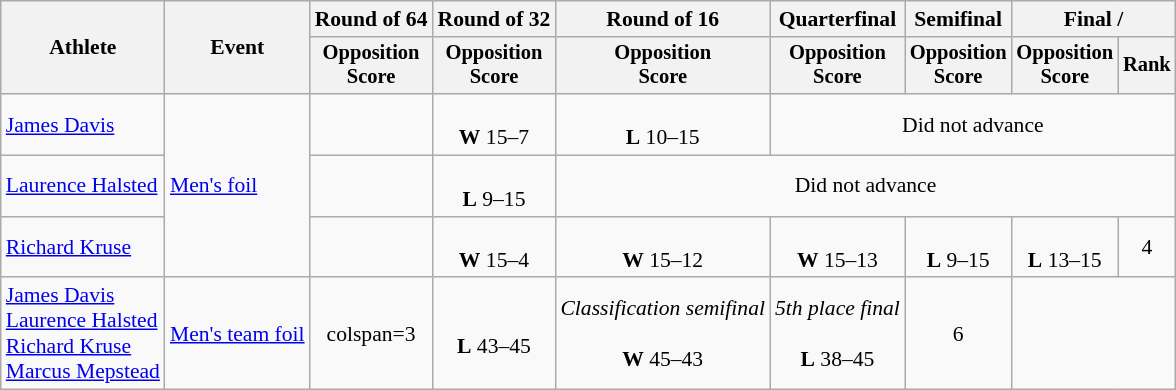<table class="wikitable" style="font-size:90%">
<tr>
<th rowspan=2>Athlete</th>
<th rowspan=2>Event</th>
<th>Round of 64</th>
<th>Round of 32</th>
<th>Round of 16</th>
<th>Quarterfinal</th>
<th>Semifinal</th>
<th colspan=2>Final / </th>
</tr>
<tr style="font-size:95%">
<th>Opposition<br>Score</th>
<th>Opposition<br>Score</th>
<th>Opposition<br>Score</th>
<th>Opposition<br>Score</th>
<th>Opposition<br>Score</th>
<th>Opposition<br>Score</th>
<th>Rank</th>
</tr>
<tr align=center>
<td align=left><a href='#'>James Davis</a></td>
<td style="text-align:left;" rowspan="3"><a href='#'>Men's foil</a></td>
<td></td>
<td><br><strong>W</strong> 15–7</td>
<td><br><strong>L</strong> 10–15</td>
<td colspan=4>Did not advance</td>
</tr>
<tr align=center>
<td align=left><a href='#'>Laurence Halsted</a></td>
<td></td>
<td><br><strong>L</strong> 9–15</td>
<td colspan=5>Did not advance</td>
</tr>
<tr align=center>
<td align=left><a href='#'>Richard Kruse</a></td>
<td></td>
<td><br><strong>W</strong> 15–4</td>
<td><br><strong>W</strong> 15–12</td>
<td><br><strong>W</strong> 15–13</td>
<td><br><strong>L</strong> 9–15</td>
<td><br><strong>L</strong> 13–15</td>
<td>4</td>
</tr>
<tr align=center>
<td align=left><a href='#'>James Davis</a><br><a href='#'>Laurence Halsted</a><br><a href='#'>Richard Kruse</a><br><a href='#'>Marcus Mepstead</a></td>
<td align=left><a href='#'>Men's team foil</a></td>
<td>colspan=3 </td>
<td><br><strong>L</strong> 43–45</td>
<td><em>Classification semifinal</em><br><br><strong>W</strong> 45–43</td>
<td><em>5th place final</em><br><br><strong>L</strong> 38–45</td>
<td>6</td>
</tr>
</table>
